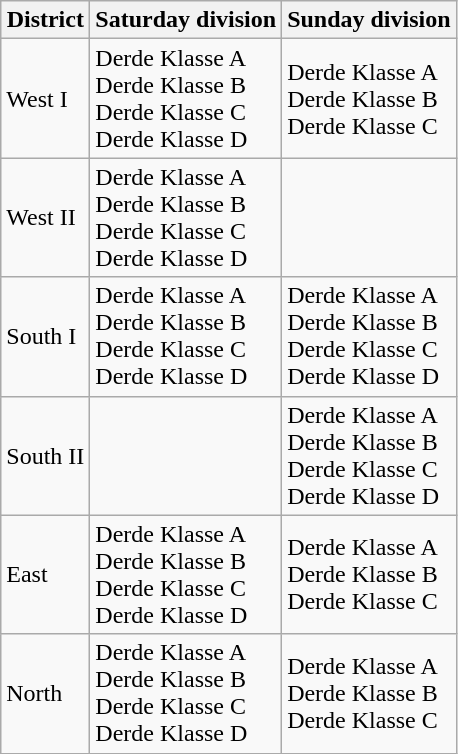<table class="wikitable">
<tr>
<th>District</th>
<th>Saturday division</th>
<th>Sunday division</th>
</tr>
<tr>
<td>West I</td>
<td>Derde Klasse A<br>Derde Klasse B<br>Derde Klasse C<br>Derde Klasse D</td>
<td>Derde Klasse A<br>Derde Klasse B<br>Derde Klasse C</td>
</tr>
<tr>
<td>West II</td>
<td>Derde Klasse A<br>Derde Klasse B<br>Derde Klasse C<br>Derde Klasse D</td>
<td></td>
</tr>
<tr>
<td>South I</td>
<td>Derde Klasse A<br>Derde Klasse B<br>Derde Klasse C<br>Derde Klasse D</td>
<td>Derde Klasse A<br>Derde Klasse B<br>Derde Klasse C<br>Derde Klasse D</td>
</tr>
<tr>
<td>South II</td>
<td></td>
<td>Derde Klasse A<br>Derde Klasse B<br>Derde Klasse C<br>Derde Klasse D</td>
</tr>
<tr>
<td>East</td>
<td>Derde Klasse A<br>Derde Klasse B<br>Derde Klasse C<br>Derde Klasse D</td>
<td>Derde Klasse A<br>Derde Klasse B<br>Derde Klasse C</td>
</tr>
<tr>
<td>North</td>
<td>Derde Klasse A<br>Derde Klasse B<br>Derde Klasse C<br>Derde Klasse D</td>
<td>Derde Klasse A<br>Derde Klasse B<br>Derde Klasse C</td>
</tr>
</table>
